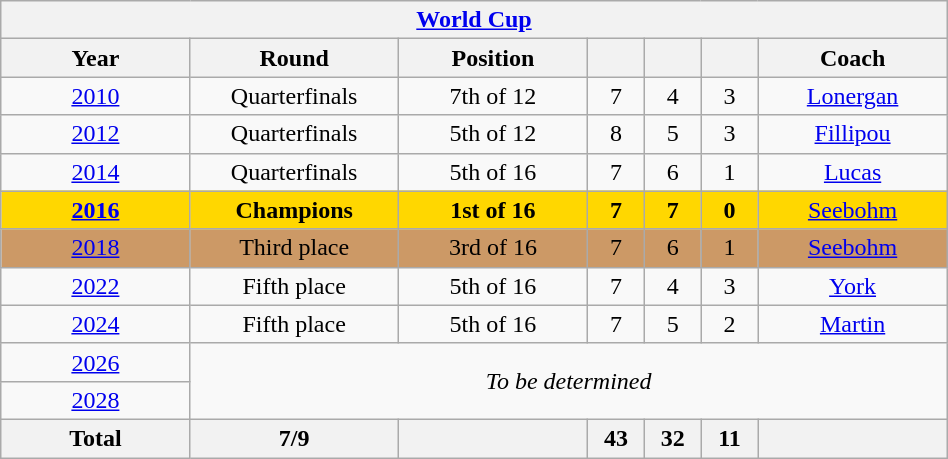<table class="wikitable" style="width: 50%; text-align: center;">
<tr>
<th colspan=7><a href='#'>World Cup</a></th>
</tr>
<tr>
<th style="width: 20%">Year</th>
<th style="width: 22%">Round</th>
<th style="width: 20%">Position</th>
<th style="width: 6%"></th>
<th style="width: 6%"></th>
<th style="width: 6%"></th>
<th style="width: 20%">Coach</th>
</tr>
<tr>
<td> <a href='#'>2010</a></td>
<td>Quarterfinals</td>
<td>7th of 12</td>
<td>7</td>
<td>4</td>
<td>3</td>
<td><a href='#'>Lonergan</a></td>
</tr>
<tr>
<td> <a href='#'>2012</a></td>
<td>Quarterfinals</td>
<td>5th of 12</td>
<td>8</td>
<td>5</td>
<td>3</td>
<td><a href='#'>Fillipou</a></td>
</tr>
<tr>
<td> <a href='#'>2014</a></td>
<td>Quarterfinals</td>
<td>5th of 16</td>
<td>7</td>
<td>6</td>
<td>1</td>
<td><a href='#'>Lucas</a></td>
</tr>
<tr style="background:gold">
<td> <strong><a href='#'>2016</a></strong></td>
<td><strong>Champions</strong></td>
<td><strong>1st of 16</strong></td>
<td><strong>7</strong></td>
<td><strong>7</strong></td>
<td><strong>0</strong></td>
<td><a href='#'>Seebohm</a></td>
</tr>
<tr style="background:#cc9966">
<td> <a href='#'>2018</a></td>
<td>Third place</td>
<td>3rd of 16</td>
<td>7</td>
<td>6</td>
<td>1</td>
<td><a href='#'>Seebohm</a></td>
</tr>
<tr>
<td> <a href='#'>2022</a></td>
<td>Fifth place</td>
<td>5th of 16</td>
<td>7</td>
<td>4</td>
<td>3</td>
<td><a href='#'>York</a></td>
</tr>
<tr>
<td> <a href='#'>2024</a></td>
<td>Fifth place</td>
<td>5th of 16</td>
<td>7</td>
<td>5</td>
<td>2</td>
<td><a href='#'>Martin</a></td>
</tr>
<tr>
<td> <a href='#'>2026</a></td>
<td colspan=6 rowspan=2><em>To be determined</em></td>
</tr>
<tr>
<td> <a href='#'>2028</a></td>
</tr>
<tr>
<th>Total</th>
<th>7/9</th>
<th></th>
<th>43</th>
<th>32</th>
<th>11</th>
<th></th>
</tr>
</table>
